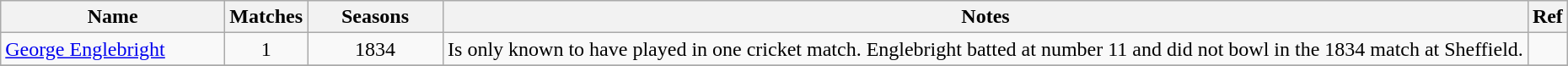<table class="wikitable">
<tr>
<th style="width:170px">Name</th>
<th>Matches</th>
<th style="width: 100px">Seasons</th>
<th>Notes</th>
<th>Ref</th>
</tr>
<tr>
<td><a href='#'>George Englebright</a></td>
<td align=center>1</td>
<td align=center>1834</td>
<td>Is only known to have played in one cricket match. Englebright batted at number 11 and did not bowl in the 1834 match at Sheffield.</td>
<td></td>
</tr>
<tr>
</tr>
</table>
